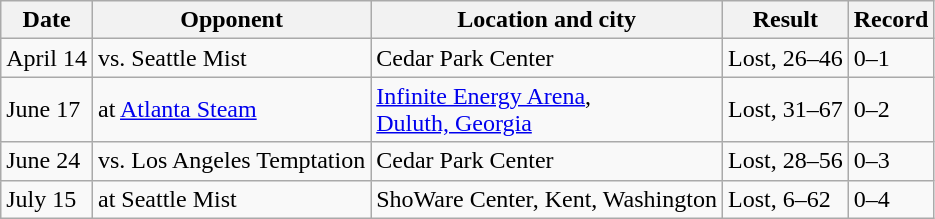<table class="wikitable">
<tr>
<th>Date</th>
<th>Opponent</th>
<th>Location and city</th>
<th>Result</th>
<th>Record</th>
</tr>
<tr>
<td>April 14</td>
<td>vs. Seattle Mist</td>
<td>Cedar Park Center</td>
<td>Lost, 26–46</td>
<td>0–1</td>
</tr>
<tr>
<td>June 17</td>
<td>at <a href='#'>Atlanta Steam</a></td>
<td><a href='#'>Infinite Energy Arena</a>, <br> <a href='#'>Duluth, Georgia</a></td>
<td>Lost, 31–67</td>
<td>0–2</td>
</tr>
<tr>
<td>June 24</td>
<td>vs. Los Angeles Temptation</td>
<td>Cedar Park Center</td>
<td>Lost, 28–56</td>
<td>0–3</td>
</tr>
<tr>
<td>July 15</td>
<td>at Seattle Mist</td>
<td>ShoWare Center, Kent, Washington</td>
<td>Lost, 6–62</td>
<td>0–4</td>
</tr>
</table>
